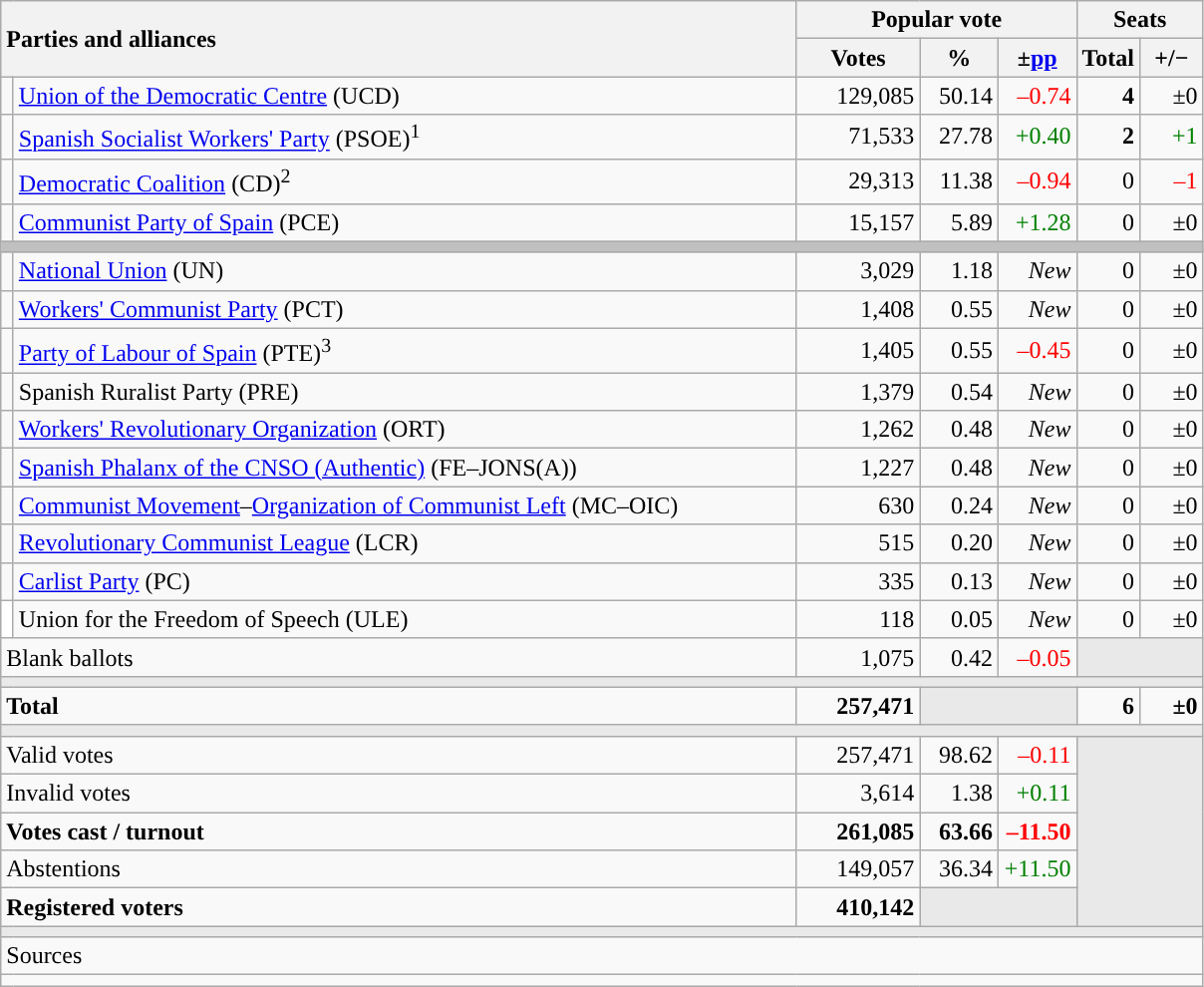<table class="wikitable" style="text-align:right;">
<tr>
<th style="text-align:left;" rowspan="2" colspan="2" width="525">Parties and alliances</th>
<th colspan="3">Popular vote</th>
<th colspan="2">Seats</th>
</tr>
<tr>
<th width="75">Votes</th>
<th width="45">%</th>
<th width="45">±<a href='#'>pp</a></th>
<th width="35">Total</th>
<th width="35">+/−</th>
</tr>
<tr>
<td width="1" style="color:inherit;background:"></td>
<td align="left"><a href='#'>Union of the Democratic Centre</a> (UCD)</td>
<td>129,085</td>
<td>50.14</td>
<td style="color:red;">–0.74</td>
<td><strong>4</strong></td>
<td>±0</td>
</tr>
<tr>
<td style="color:inherit;background:"></td>
<td align="left"><a href='#'>Spanish Socialist Workers' Party</a> (PSOE)<sup>1</sup></td>
<td>71,533</td>
<td>27.78</td>
<td style="color:green;">+0.40</td>
<td><strong>2</strong></td>
<td style="color:green;">+1</td>
</tr>
<tr>
<td style="color:inherit;background:"></td>
<td align="left"><a href='#'>Democratic Coalition</a> (CD)<sup>2</sup></td>
<td>29,313</td>
<td>11.38</td>
<td style="color:red;">–0.94</td>
<td>0</td>
<td style="color:red;">–1</td>
</tr>
<tr>
<td style="color:inherit;background:"></td>
<td align="left"><a href='#'>Communist Party of Spain</a> (PCE)</td>
<td>15,157</td>
<td>5.89</td>
<td style="color:green;">+1.28</td>
<td>0</td>
<td>±0</td>
</tr>
<tr>
<td colspan="7" bgcolor="#C0C0C0"></td>
</tr>
<tr>
<td style="color:inherit;background:"></td>
<td align="left"><a href='#'>National Union</a> (UN)</td>
<td>3,029</td>
<td>1.18</td>
<td><em>New</em></td>
<td>0</td>
<td>±0</td>
</tr>
<tr>
<td style="color:inherit;background:"></td>
<td align="left"><a href='#'>Workers' Communist Party</a> (PCT)</td>
<td>1,408</td>
<td>0.55</td>
<td><em>New</em></td>
<td>0</td>
<td>±0</td>
</tr>
<tr>
<td style="color:inherit;background:"></td>
<td align="left"><a href='#'>Party of Labour of Spain</a> (PTE)<sup>3</sup></td>
<td>1,405</td>
<td>0.55</td>
<td style="color:red;">–0.45</td>
<td>0</td>
<td>±0</td>
</tr>
<tr>
<td style="color:inherit;background:"></td>
<td align="left">Spanish Ruralist Party (PRE)</td>
<td>1,379</td>
<td>0.54</td>
<td><em>New</em></td>
<td>0</td>
<td>±0</td>
</tr>
<tr>
<td style="color:inherit;background:"></td>
<td align="left"><a href='#'>Workers' Revolutionary Organization</a> (ORT)</td>
<td>1,262</td>
<td>0.48</td>
<td><em>New</em></td>
<td>0</td>
<td>±0</td>
</tr>
<tr>
<td style="color:inherit;background:"></td>
<td align="left"><a href='#'>Spanish Phalanx of the CNSO (Authentic)</a> (FE–JONS(A))</td>
<td>1,227</td>
<td>0.48</td>
<td><em>New</em></td>
<td>0</td>
<td>±0</td>
</tr>
<tr>
<td style="color:inherit;background:"></td>
<td align="left"><a href='#'>Communist Movement</a>–<a href='#'>Organization of Communist Left</a> (MC–OIC)</td>
<td>630</td>
<td>0.24</td>
<td><em>New</em></td>
<td>0</td>
<td>±0</td>
</tr>
<tr>
<td style="color:inherit;background:"></td>
<td align="left"><a href='#'>Revolutionary Communist League</a> (LCR)</td>
<td>515</td>
<td>0.20</td>
<td><em>New</em></td>
<td>0</td>
<td>±0</td>
</tr>
<tr>
<td style="color:inherit;background:"></td>
<td align="left"><a href='#'>Carlist Party</a> (PC)</td>
<td>335</td>
<td>0.13</td>
<td><em>New</em></td>
<td>0</td>
<td>±0</td>
</tr>
<tr>
<td bgcolor="white"></td>
<td align="left">Union for the Freedom of Speech (ULE)</td>
<td>118</td>
<td>0.05</td>
<td><em>New</em></td>
<td>0</td>
<td>±0</td>
</tr>
<tr>
<td align="left" colspan="2">Blank ballots</td>
<td>1,075</td>
<td>0.42</td>
<td style="color:red;">–0.05</td>
<td bgcolor="#E9E9E9" colspan="2"></td>
</tr>
<tr>
<td colspan="7" bgcolor="#E9E9E9"></td>
</tr>
<tr style="font-weight:bold;">
<td align="left" colspan="2">Total</td>
<td>257,471</td>
<td bgcolor="#E9E9E9" colspan="2"></td>
<td>6</td>
<td>±0</td>
</tr>
<tr>
<td colspan="7" bgcolor="#E9E9E9"></td>
</tr>
<tr>
<td align="left" colspan="2">Valid votes</td>
<td>257,471</td>
<td>98.62</td>
<td style="color:red;">–0.11</td>
<td bgcolor="#E9E9E9" colspan="2" rowspan="5"></td>
</tr>
<tr>
<td align="left" colspan="2">Invalid votes</td>
<td>3,614</td>
<td>1.38</td>
<td style="color:green;">+0.11</td>
</tr>
<tr style="font-weight:bold;">
<td align="left" colspan="2">Votes cast / turnout</td>
<td>261,085</td>
<td>63.66</td>
<td style="color:red;">–11.50</td>
</tr>
<tr>
<td align="left" colspan="2">Abstentions</td>
<td>149,057</td>
<td>36.34</td>
<td style="color:green;">+11.50</td>
</tr>
<tr style="font-weight:bold;">
<td align="left" colspan="2">Registered voters</td>
<td>410,142</td>
<td bgcolor="#E9E9E9" colspan="2"></td>
</tr>
<tr>
<td colspan="7" bgcolor="#E9E9E9"></td>
</tr>
<tr>
<td align="left" colspan="7">Sources</td>
</tr>
<tr>
<td colspan="7" style="text-align:left; max-width:790px;"></td>
</tr>
</table>
